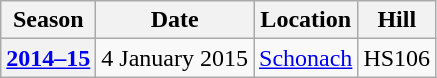<table border="1" class="wikitable">
<tr>
<th>Season</th>
<th>Date</th>
<th>Location</th>
<th>Hill</th>
</tr>
<tr>
<th><a href='#'>2014–15</a></th>
<td>4 January 2015</td>
<td> <a href='#'>Schonach</a></td>
<td>HS106</td>
</tr>
</table>
